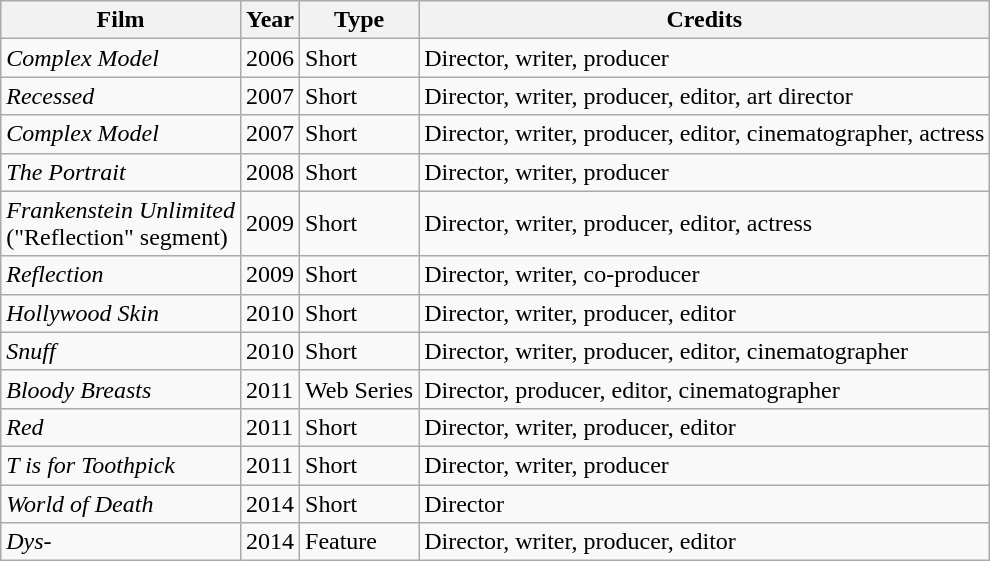<table class="wikitable">
<tr>
<th>Film</th>
<th>Year</th>
<th>Type</th>
<th>Credits</th>
</tr>
<tr>
<td><em>Complex Model</em></td>
<td>2006</td>
<td>Short</td>
<td>Director, writer, producer</td>
</tr>
<tr>
<td><em>Recessed</em></td>
<td>2007</td>
<td>Short</td>
<td>Director, writer, producer, editor, art director</td>
</tr>
<tr>
<td><em>Complex Model</em></td>
<td>2007</td>
<td>Short</td>
<td>Director, writer, producer, editor, cinematographer, actress</td>
</tr>
<tr>
<td><em>The Portrait</em></td>
<td>2008</td>
<td>Short</td>
<td>Director, writer, producer</td>
</tr>
<tr>
<td><em>Frankenstein Unlimited</em><br>("Reflection" segment)</td>
<td>2009</td>
<td>Short</td>
<td>Director, writer, producer, editor, actress</td>
</tr>
<tr>
<td><em>Reflection</em></td>
<td>2009</td>
<td>Short</td>
<td>Director, writer, co-producer</td>
</tr>
<tr>
<td><em>Hollywood Skin</em></td>
<td>2010</td>
<td>Short</td>
<td>Director, writer, producer, editor</td>
</tr>
<tr>
<td><em>Snuff</em></td>
<td>2010</td>
<td>Short</td>
<td>Director, writer, producer, editor, cinematographer</td>
</tr>
<tr>
<td><em>Bloody Breasts</em></td>
<td>2011</td>
<td>Web Series</td>
<td>Director, producer, editor, cinematographer</td>
</tr>
<tr>
<td><em>Red</em></td>
<td>2011</td>
<td>Short</td>
<td>Director, writer, producer, editor</td>
</tr>
<tr>
<td><em>T is for Toothpick</em></td>
<td>2011</td>
<td>Short</td>
<td>Director, writer, producer</td>
</tr>
<tr>
<td><em>World of Death</em></td>
<td>2014</td>
<td>Short</td>
<td>Director</td>
</tr>
<tr>
<td><em>Dys-</em></td>
<td>2014</td>
<td>Feature</td>
<td>Director, writer, producer, editor</td>
</tr>
</table>
